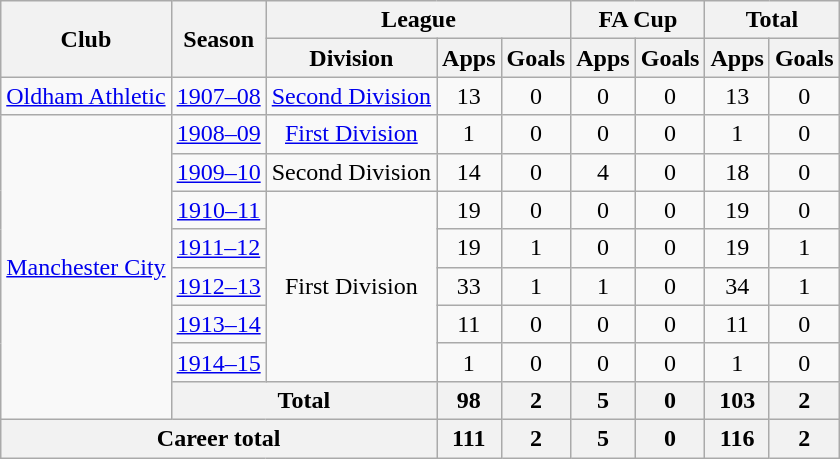<table class="wikitable" style="text-align: center;">
<tr>
<th rowspan="2">Club</th>
<th rowspan="2">Season</th>
<th colspan="3">League</th>
<th colspan="2">FA Cup</th>
<th colspan="2">Total</th>
</tr>
<tr>
<th>Division</th>
<th>Apps</th>
<th>Goals</th>
<th>Apps</th>
<th>Goals</th>
<th>Apps</th>
<th>Goals</th>
</tr>
<tr>
<td><a href='#'>Oldham Athletic</a></td>
<td><a href='#'>1907–08</a></td>
<td><a href='#'>Second Division</a></td>
<td>13</td>
<td>0</td>
<td>0</td>
<td>0</td>
<td>13</td>
<td>0</td>
</tr>
<tr>
<td rowspan="8"><a href='#'>Manchester City</a></td>
<td><a href='#'>1908–09</a></td>
<td><a href='#'>First Division</a></td>
<td>1</td>
<td>0</td>
<td>0</td>
<td>0</td>
<td>1</td>
<td>0</td>
</tr>
<tr>
<td><a href='#'>1909–10</a></td>
<td>Second Division</td>
<td>14</td>
<td>0</td>
<td>4</td>
<td>0</td>
<td>18</td>
<td>0</td>
</tr>
<tr>
<td><a href='#'>1910–11</a></td>
<td rowspan="5">First Division</td>
<td>19</td>
<td>0</td>
<td>0</td>
<td>0</td>
<td>19</td>
<td>0</td>
</tr>
<tr>
<td><a href='#'>1911–12</a></td>
<td>19</td>
<td>1</td>
<td>0</td>
<td>0</td>
<td>19</td>
<td>1</td>
</tr>
<tr>
<td><a href='#'>1912–13</a></td>
<td>33</td>
<td>1</td>
<td>1</td>
<td>0</td>
<td>34</td>
<td>1</td>
</tr>
<tr>
<td><a href='#'>1913–14</a></td>
<td>11</td>
<td>0</td>
<td>0</td>
<td>0</td>
<td>11</td>
<td>0</td>
</tr>
<tr>
<td><a href='#'>1914–15</a></td>
<td>1</td>
<td>0</td>
<td>0</td>
<td>0</td>
<td>1</td>
<td>0</td>
</tr>
<tr>
<th colspan="2">Total</th>
<th>98</th>
<th>2</th>
<th>5</th>
<th>0</th>
<th>103</th>
<th>2</th>
</tr>
<tr>
<th colspan="3">Career total</th>
<th>111</th>
<th>2</th>
<th>5</th>
<th>0</th>
<th>116</th>
<th>2</th>
</tr>
</table>
